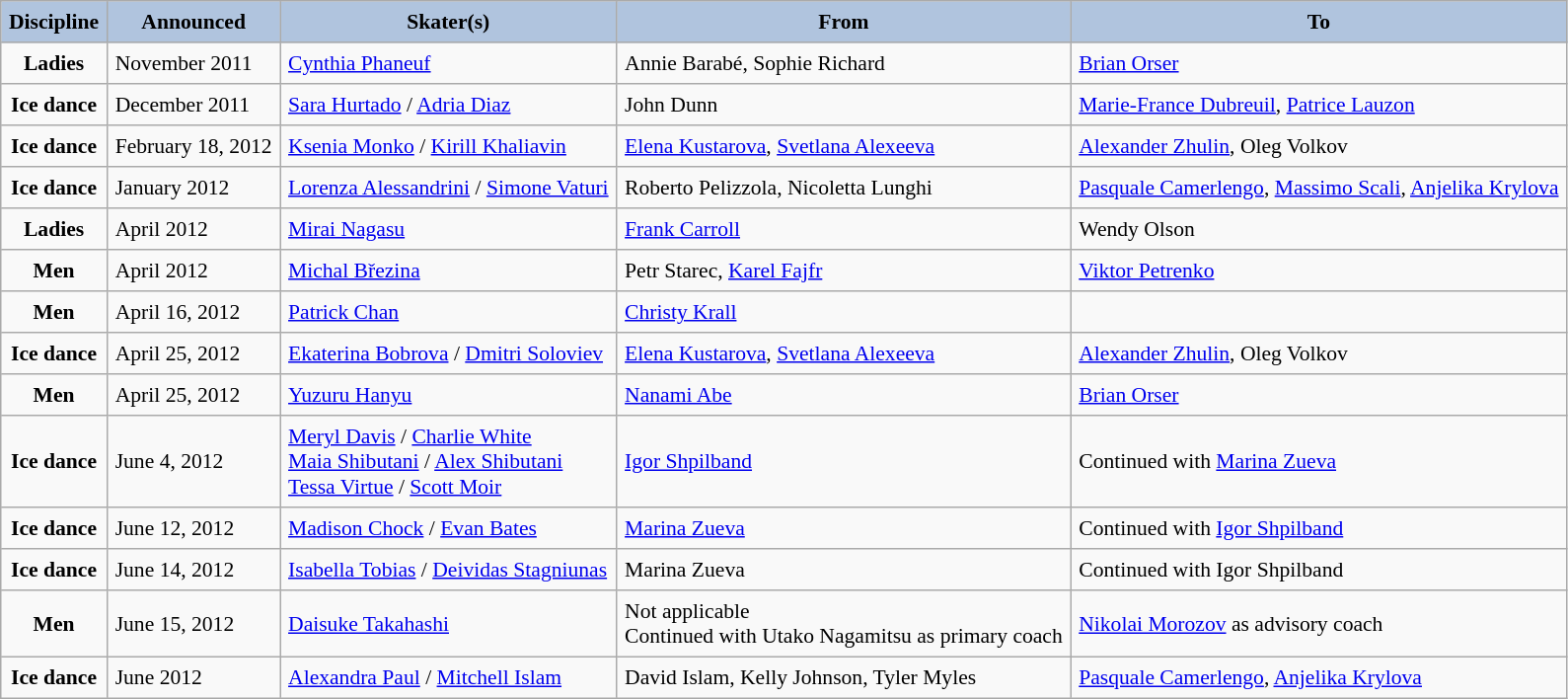<table border="2" cellpadding="5" cellspacing="0" style="margin: 1em 1em 1em 0; background: #f9f9f9; border: 1px #aaa solid; border-collapse: collapse; font-size: 90%;">
<tr bgcolor="#B0C4DE" align="center">
<th>Discipline</th>
<th>Announced</th>
<th>Skater(s)</th>
<th>From</th>
<th>To</th>
</tr>
<tr>
<th>Ladies</th>
<td>November 2011</td>
<td> <a href='#'>Cynthia Phaneuf</a></td>
<td>Annie Barabé, Sophie Richard</td>
<td><a href='#'>Brian Orser</a></td>
</tr>
<tr>
<th>Ice dance</th>
<td>December 2011</td>
<td> <a href='#'>Sara Hurtado</a> / <a href='#'>Adria Diaz</a></td>
<td>John Dunn</td>
<td><a href='#'>Marie-France Dubreuil</a>, <a href='#'>Patrice Lauzon</a></td>
</tr>
<tr>
<th>Ice dance</th>
<td>February 18, 2012</td>
<td> <a href='#'>Ksenia Monko</a> / <a href='#'>Kirill Khaliavin</a></td>
<td><a href='#'>Elena Kustarova</a>, <a href='#'>Svetlana Alexeeva</a></td>
<td><a href='#'>Alexander Zhulin</a>, Oleg Volkov</td>
</tr>
<tr>
<th>Ice dance</th>
<td>January 2012</td>
<td> <a href='#'>Lorenza Alessandrini</a> / <a href='#'>Simone Vaturi</a></td>
<td>Roberto Pelizzola, Nicoletta Lunghi</td>
<td><a href='#'>Pasquale Camerlengo</a>, <a href='#'>Massimo Scali</a>, <a href='#'>Anjelika Krylova</a></td>
</tr>
<tr>
<th>Ladies</th>
<td>April 2012</td>
<td> <a href='#'>Mirai Nagasu</a></td>
<td><a href='#'>Frank Carroll</a></td>
<td>Wendy Olson</td>
</tr>
<tr>
<th>Men</th>
<td>April 2012</td>
<td> <a href='#'>Michal Březina</a></td>
<td>Petr Starec, <a href='#'>Karel Fajfr</a></td>
<td><a href='#'>Viktor Petrenko</a></td>
</tr>
<tr>
<th>Men</th>
<td>April 16, 2012</td>
<td> <a href='#'>Patrick Chan</a></td>
<td><a href='#'>Christy Krall</a></td>
<td></td>
</tr>
<tr>
<th>Ice dance</th>
<td>April 25, 2012</td>
<td> <a href='#'>Ekaterina Bobrova</a> / <a href='#'>Dmitri Soloviev</a></td>
<td><a href='#'>Elena Kustarova</a>, <a href='#'>Svetlana Alexeeva</a></td>
<td><a href='#'>Alexander Zhulin</a>, Oleg Volkov</td>
</tr>
<tr>
<th>Men</th>
<td>April 25, 2012</td>
<td> <a href='#'>Yuzuru Hanyu</a></td>
<td><a href='#'>Nanami Abe</a></td>
<td><a href='#'>Brian Orser</a></td>
</tr>
<tr>
<th>Ice dance</th>
<td>June 4, 2012</td>
<td> <a href='#'>Meryl Davis</a> / <a href='#'>Charlie White</a> <br>  <a href='#'>Maia Shibutani</a> / <a href='#'>Alex Shibutani</a> <br>  <a href='#'>Tessa Virtue</a> / <a href='#'>Scott Moir</a></td>
<td><a href='#'>Igor Shpilband</a></td>
<td>Continued with <a href='#'>Marina Zueva</a></td>
</tr>
<tr>
<th>Ice dance</th>
<td>June 12, 2012</td>
<td> <a href='#'>Madison Chock</a> / <a href='#'>Evan Bates</a></td>
<td><a href='#'>Marina Zueva</a></td>
<td>Continued with <a href='#'>Igor Shpilband</a></td>
</tr>
<tr>
<th>Ice dance</th>
<td>June 14, 2012</td>
<td> <a href='#'>Isabella Tobias</a> / <a href='#'>Deividas Stagniunas</a></td>
<td>Marina Zueva</td>
<td>Continued with Igor Shpilband</td>
</tr>
<tr>
<th>Men</th>
<td>June 15, 2012</td>
<td> <a href='#'>Daisuke Takahashi</a></td>
<td>Not applicable <br> Continued with Utako Nagamitsu as primary coach</td>
<td><a href='#'>Nikolai Morozov</a> as advisory coach</td>
</tr>
<tr>
<th>Ice dance</th>
<td>June 2012</td>
<td> <a href='#'>Alexandra Paul</a> / <a href='#'>Mitchell Islam</a></td>
<td>David Islam, Kelly Johnson, Tyler Myles</td>
<td><a href='#'>Pasquale Camerlengo</a>, <a href='#'>Anjelika Krylova</a></td>
</tr>
</table>
